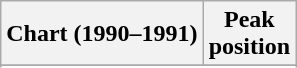<table class="wikitable sortable">
<tr>
<th align="left">Chart (1990–1991)</th>
<th align="center">Peak<br>position</th>
</tr>
<tr>
</tr>
<tr>
</tr>
</table>
